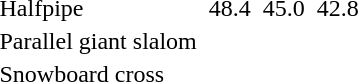<table>
<tr valign="top">
<td>Halfpipe <br></td>
<td></td>
<td>48.4</td>
<td></td>
<td>45.0</td>
<td></td>
<td>42.8</td>
</tr>
<tr valign="top">
<td>Parallel giant slalom <br></td>
<td colspan="2"></td>
<td colspan="2"></td>
<td colspan="2"></td>
</tr>
<tr valign="top">
<td>Snowboard cross <br></td>
<td colspan="2"></td>
<td colspan="2"></td>
<td colspan="2"></td>
</tr>
</table>
